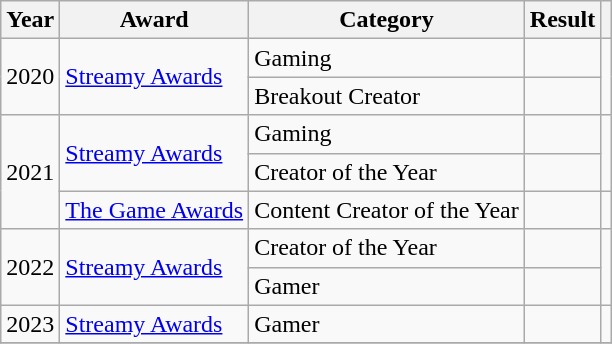<table class="wikitable sortable plainrowheaders">
<tr>
<th scope="col">Year</th>
<th scope="col">Award</th>
<th scope="col">Category</th>
<th scope="col">Result</th>
<th scope="col" class="unsortable"></th>
</tr>
<tr>
<td rowspan="2">2020</td>
<td rowspan="2"><a href='#'>Streamy Awards</a></td>
<td>Gaming</td>
<td></td>
<td rowspan="2" style="text-align: center;"></td>
</tr>
<tr>
<td>Breakout Creator</td>
<td></td>
</tr>
<tr>
<td rowspan="3">2021</td>
<td rowspan="2"><a href='#'>Streamy Awards</a></td>
<td>Gaming</td>
<td></td>
<td rowspan="2" style="text-align: center;"></td>
</tr>
<tr>
<td>Creator of the Year</td>
<td></td>
</tr>
<tr>
<td><a href='#'>The Game Awards</a></td>
<td>Content Creator of the Year</td>
<td></td>
<td style="text-align: center;"></td>
</tr>
<tr>
<td rowspan="2">2022</td>
<td rowspan="2"><a href='#'>Streamy Awards</a></td>
<td>Creator of the Year</td>
<td></td>
<td rowspan="2" style="text-align: center;"></td>
</tr>
<tr>
<td>Gamer</td>
<td></td>
</tr>
<tr>
<td>2023</td>
<td><a href='#'>Streamy Awards</a></td>
<td>Gamer</td>
<td></td>
<td style="text-align: center;"></td>
</tr>
<tr>
</tr>
</table>
